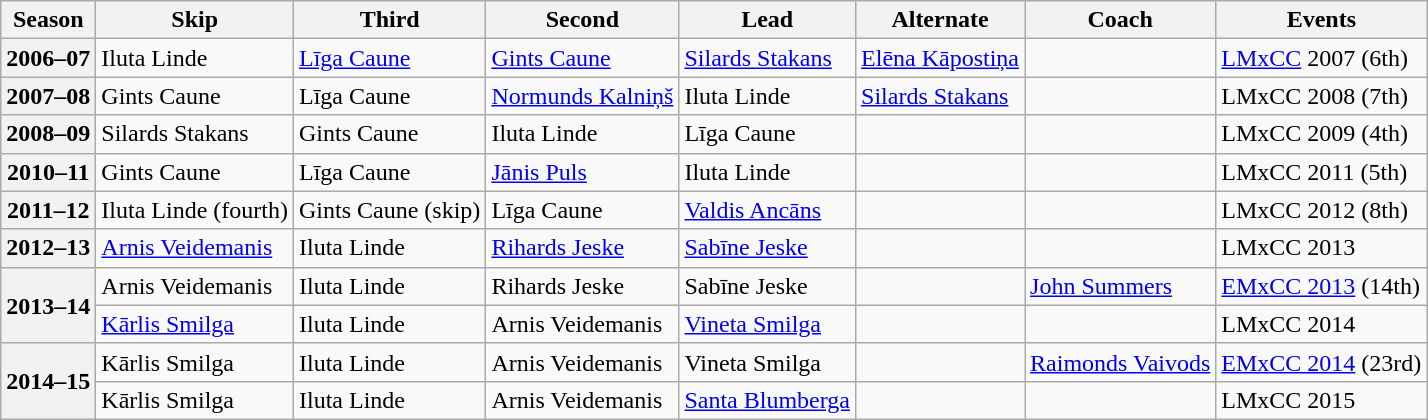<table class="wikitable">
<tr>
<th scope="col">Season</th>
<th scope="col">Skip</th>
<th scope="col">Third</th>
<th scope="col">Second</th>
<th scope="col">Lead</th>
<th scope="col">Alternate</th>
<th scope="col">Coach</th>
<th scope="col">Events</th>
</tr>
<tr>
<th scope="row">2006–07</th>
<td>Iluta Linde</td>
<td><a href='#'>Līga Caune</a></td>
<td><a href='#'>Gints Caune</a></td>
<td><a href='#'>Silards Stakans</a></td>
<td><a href='#'>Elēna Kāpostiņa</a></td>
<td></td>
<td><a href='#'>LMxCC</a> 2007 (6th)</td>
</tr>
<tr>
<th scope="row">2007–08</th>
<td>Gints Caune</td>
<td>Līga Caune</td>
<td><a href='#'>Normunds Kalniņš</a></td>
<td>Iluta Linde</td>
<td><a href='#'>Silards Stakans</a></td>
<td></td>
<td>LMxCC 2008 (7th)</td>
</tr>
<tr>
<th scope="row">2008–09</th>
<td>Silards Stakans</td>
<td>Gints Caune</td>
<td>Iluta Linde</td>
<td>Līga Caune</td>
<td></td>
<td></td>
<td>LMxCC 2009 (4th)</td>
</tr>
<tr>
<th scope="row">2010–11</th>
<td>Gints Caune</td>
<td>Līga Caune</td>
<td><a href='#'>Jānis Puls</a></td>
<td>Iluta Linde</td>
<td></td>
<td></td>
<td>LMxCC 2011 (5th)</td>
</tr>
<tr>
<th scope="row">2011–12</th>
<td>Iluta Linde (fourth)</td>
<td>Gints Caune (skip)</td>
<td>Līga Caune</td>
<td><a href='#'>Valdis Ancāns</a></td>
<td></td>
<td></td>
<td>LMxCC 2012 (8th)</td>
</tr>
<tr>
<th scope="row">2012–13</th>
<td><a href='#'>Arnis Veidemanis</a></td>
<td>Iluta Linde</td>
<td><a href='#'>Rihards Jeske</a></td>
<td><a href='#'>Sabīne Jeske</a></td>
<td></td>
<td></td>
<td>LMxCC 2013 </td>
</tr>
<tr>
<th scope="row" rowspan=2>2013–14</th>
<td>Arnis Veidemanis</td>
<td>Iluta Linde</td>
<td>Rihards Jeske</td>
<td>Sabīne Jeske</td>
<td></td>
<td><a href='#'>John Summers</a></td>
<td><a href='#'>EMxCC 2013</a> (14th)<br></td>
</tr>
<tr>
<td><a href='#'>Kārlis Smilga</a></td>
<td>Iluta Linde</td>
<td>Arnis Veidemanis</td>
<td><a href='#'>Vineta Smilga</a></td>
<td></td>
<td></td>
<td>LMxCC 2014 </td>
</tr>
<tr>
<th scope="row" rowspan=2>2014–15</th>
<td>Kārlis Smilga</td>
<td>Iluta Linde</td>
<td>Arnis Veidemanis</td>
<td>Vineta Smilga</td>
<td></td>
<td><a href='#'>Raimonds Vaivods</a></td>
<td><a href='#'>EMxCC 2014</a> (23rd)</td>
</tr>
<tr>
<td>Kārlis Smilga</td>
<td>Iluta Linde</td>
<td>Arnis Veidemanis</td>
<td><a href='#'>Santa Blumberga</a></td>
<td></td>
<td></td>
<td>LMxCC 2015 </td>
</tr>
</table>
